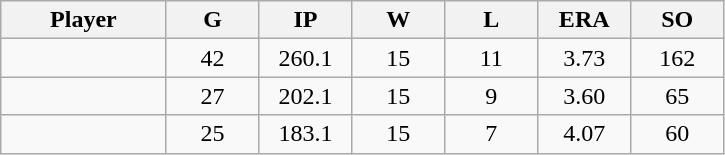<table class="wikitable sortable">
<tr>
<th bgcolor="#DDDDFF" width="16%">Player</th>
<th bgcolor="#DDDDFF" width="9%">G</th>
<th bgcolor="#DDDDFF" width="9%">IP</th>
<th bgcolor="#DDDDFF" width="9%">W</th>
<th bgcolor="#DDDDFF" width="9%">L</th>
<th bgcolor="#DDDDFF" width="9%">ERA</th>
<th bgcolor="#DDDDFF" width="9%">SO</th>
</tr>
<tr align="center">
<td></td>
<td>42</td>
<td>260.1</td>
<td>15</td>
<td>11</td>
<td>3.73</td>
<td>162</td>
</tr>
<tr align="center">
<td></td>
<td>27</td>
<td>202.1</td>
<td>15</td>
<td>9</td>
<td>3.60</td>
<td>65</td>
</tr>
<tr align="center">
<td></td>
<td>25</td>
<td>183.1</td>
<td>15</td>
<td>7</td>
<td>4.07</td>
<td>60</td>
</tr>
</table>
